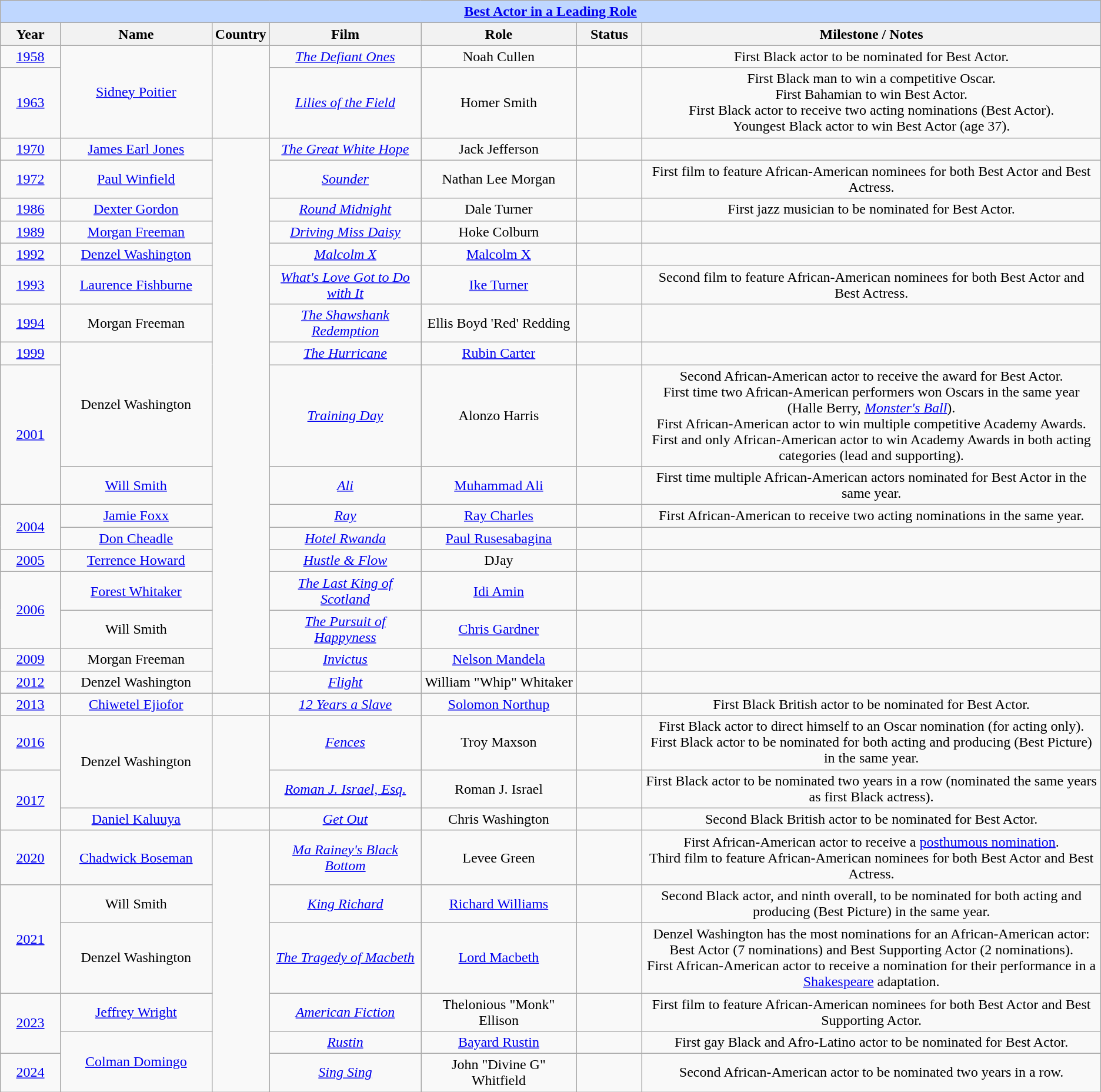<table class="wikitable" style="text-align: center">
<tr style="background:#bfd7ff;">
<td colspan="7" style="text-align:center;"><strong><a href='#'>Best Actor in a Leading Role</a></strong></td>
</tr>
<tr style="background:#ebft5ff;">
<th style="width:075px;">Year</th>
<th style="width:210px;">Name</th>
<th style="width:50px;">Country</th>
<th style="width:210px;">Film</th>
<th style="width:210px;">Role</th>
<th style="width:080px;">Status</th>
<th style="width:730px;">Milestone / Notes</th>
</tr>
<tr>
<td><a href='#'>1958</a></td>
<td rowspan=2><a href='#'>Sidney Poitier</a></td>
<td rowspan=2><div></div></td>
<td><em><a href='#'>The Defiant Ones</a></em></td>
<td>Noah Cullen</td>
<td></td>
<td>First Black actor to be nominated for Best Actor.</td>
</tr>
<tr>
<td><a href='#'>1963</a></td>
<td><em><a href='#'>Lilies of the Field</a></em></td>
<td>Homer Smith</td>
<td></td>
<td>First Black man to win a competitive Oscar.<br> First Bahamian to win Best Actor.<br> First Black actor to receive two acting nominations (Best Actor).<br>Youngest Black actor to win Best Actor (age 37).</td>
</tr>
<tr>
<td><a href='#'>1970</a></td>
<td><a href='#'>James Earl Jones</a></td>
<td rowspan=17><div></div></td>
<td><em><a href='#'>The Great White Hope</a></em></td>
<td>Jack Jefferson</td>
<td></td>
<td></td>
</tr>
<tr>
<td><a href='#'>1972</a></td>
<td><a href='#'>Paul Winfield</a></td>
<td><em><a href='#'>Sounder</a></em></td>
<td>Nathan Lee Morgan</td>
<td></td>
<td>First film to feature African-American nominees for both Best Actor and Best Actress.</td>
</tr>
<tr>
<td><a href='#'>1986</a></td>
<td><a href='#'>Dexter Gordon</a></td>
<td><em><a href='#'>Round Midnight</a></em></td>
<td>Dale Turner</td>
<td></td>
<td>First jazz musician to be nominated for Best Actor.</td>
</tr>
<tr>
<td><a href='#'>1989</a></td>
<td><a href='#'>Morgan Freeman</a></td>
<td><em><a href='#'>Driving Miss Daisy</a></em></td>
<td>Hoke Colburn</td>
<td></td>
<td></td>
</tr>
<tr>
<td><a href='#'>1992</a></td>
<td><a href='#'>Denzel Washington</a></td>
<td><em><a href='#'>Malcolm X</a></em></td>
<td><a href='#'>Malcolm X</a></td>
<td></td>
<td></td>
</tr>
<tr>
<td><a href='#'>1993</a></td>
<td><a href='#'>Laurence Fishburne</a></td>
<td><em><a href='#'>What's Love Got to Do with It</a></em></td>
<td><a href='#'>Ike Turner</a></td>
<td></td>
<td>Second film to feature African-American nominees for both Best Actor and Best Actress.</td>
</tr>
<tr>
<td><a href='#'>1994</a></td>
<td>Morgan Freeman</td>
<td><em><a href='#'>The Shawshank Redemption</a></em></td>
<td>Ellis Boyd 'Red' Redding</td>
<td></td>
<td></td>
</tr>
<tr>
<td><a href='#'>1999</a></td>
<td rowspan=2>Denzel Washington</td>
<td><em><a href='#'>The Hurricane</a></em></td>
<td><a href='#'>Rubin Carter</a></td>
<td></td>
<td></td>
</tr>
<tr>
<td rowspan="2"><a href='#'>2001</a></td>
<td><em><a href='#'>Training Day</a></em></td>
<td>Alonzo Harris</td>
<td></td>
<td>Second African-American actor to receive the award for Best Actor.<br>First time two African-American performers won Oscars in the same year (Halle Berry, <em><a href='#'>Monster's Ball</a></em>).<br>First African-American actor to win multiple competitive Academy Awards.<br>First and only African-American actor to win Academy Awards in both acting categories (lead and supporting).</td>
</tr>
<tr>
<td><a href='#'>Will Smith</a></td>
<td><em><a href='#'>Ali</a></em></td>
<td><a href='#'>Muhammad Ali</a></td>
<td></td>
<td>First time multiple African-American actors nominated for Best Actor in the same year.</td>
</tr>
<tr>
<td rowspan="2"><a href='#'>2004</a></td>
<td><a href='#'>Jamie Foxx</a></td>
<td><em><a href='#'>Ray</a></em></td>
<td><a href='#'>Ray Charles</a></td>
<td></td>
<td>First African-American to receive two acting nominations in the same year.</td>
</tr>
<tr>
<td><a href='#'>Don Cheadle</a></td>
<td><em><a href='#'>Hotel Rwanda</a></em></td>
<td><a href='#'>Paul Rusesabagina</a></td>
<td></td>
<td></td>
</tr>
<tr>
<td><a href='#'>2005</a></td>
<td><a href='#'>Terrence Howard</a></td>
<td><em><a href='#'>Hustle & Flow</a></em></td>
<td>DJay</td>
<td></td>
<td></td>
</tr>
<tr>
<td rowspan="2"><a href='#'>2006</a></td>
<td><a href='#'>Forest Whitaker</a></td>
<td><em><a href='#'>The Last King of Scotland</a></em></td>
<td><a href='#'>Idi Amin</a></td>
<td></td>
<td></td>
</tr>
<tr>
<td>Will Smith</td>
<td><em><a href='#'>The Pursuit of Happyness</a></em></td>
<td><a href='#'>Chris Gardner</a></td>
<td></td>
<td></td>
</tr>
<tr>
<td><a href='#'>2009</a></td>
<td>Morgan Freeman</td>
<td><em><a href='#'>Invictus</a></em></td>
<td><a href='#'>Nelson Mandela</a></td>
<td></td>
<td></td>
</tr>
<tr>
<td><a href='#'>2012</a></td>
<td>Denzel Washington</td>
<td><em><a href='#'>Flight</a></em></td>
<td>William "Whip" Whitaker</td>
<td></td>
<td></td>
</tr>
<tr>
<td><a href='#'>2013</a></td>
<td><a href='#'>Chiwetel Ejiofor</a></td>
<td><div></div></td>
<td><em><a href='#'>12 Years a Slave</a></em></td>
<td><a href='#'>Solomon Northup</a></td>
<td></td>
<td>First Black British actor to be nominated for Best Actor.</td>
</tr>
<tr>
<td><a href='#'>2016</a></td>
<td rowspan="2">Denzel Washington</td>
<td rowspan="2"><div></div></td>
<td><em><a href='#'>Fences</a></em></td>
<td>Troy Maxson</td>
<td></td>
<td>First Black actor to direct himself to an Oscar nomination (for acting only).<br>First Black actor to be nominated for both acting and producing (Best Picture) in the same year.</td>
</tr>
<tr>
<td rowspan="2"><a href='#'>2017</a></td>
<td><em><a href='#'>Roman J. Israel, Esq.</a></em></td>
<td>Roman J. Israel</td>
<td></td>
<td>First Black actor to be nominated two years in a row (nominated the same years as first Black actress).</td>
</tr>
<tr>
<td><a href='#'>Daniel Kaluuya</a></td>
<td><div></div></td>
<td><em><a href='#'>Get Out</a></em></td>
<td>Chris Washington</td>
<td></td>
<td>Second Black British actor to be nominated for Best Actor.</td>
</tr>
<tr>
<td><a href='#'>2020</a></td>
<td><a href='#'>Chadwick Boseman</a></td>
<td rowspan="6"><div></div></td>
<td><em><a href='#'>Ma Rainey's Black Bottom</a></em></td>
<td>Levee Green</td>
<td></td>
<td>First African-American actor to receive a <a href='#'>posthumous nomination</a>.<br>Third film to feature African-American nominees for both Best Actor and Best Actress.</td>
</tr>
<tr>
<td rowspan="2"><a href='#'>2021</a></td>
<td>Will Smith</td>
<td><em><a href='#'>King Richard</a></em></td>
<td><a href='#'>Richard Williams</a></td>
<td></td>
<td>Second Black actor, and ninth overall, to be nominated for both acting and producing (Best Picture) in the same year.</td>
</tr>
<tr>
<td>Denzel Washington</td>
<td><em><a href='#'>The Tragedy of Macbeth</a></em></td>
<td><a href='#'>Lord Macbeth</a></td>
<td></td>
<td>Denzel Washington has the most nominations for an African-American actor: Best Actor (7 nominations) and Best Supporting Actor (2 nominations).<br>First African-American actor to receive a nomination for their performance in a <a href='#'>Shakespeare</a> adaptation.</td>
</tr>
<tr>
<td rowspan="2"><a href='#'>2023</a></td>
<td><a href='#'>Jeffrey Wright</a></td>
<td><em><a href='#'>American Fiction</a></em></td>
<td>Thelonious "Monk" Ellison</td>
<td></td>
<td>First film to feature African-American nominees for both Best Actor and Best Supporting Actor.</td>
</tr>
<tr>
<td rowspan="2"><a href='#'>Colman Domingo</a></td>
<td><em><a href='#'>Rustin</a></em></td>
<td><a href='#'>Bayard Rustin</a></td>
<td></td>
<td>First gay Black and Afro-Latino actor to be nominated for Best Actor.</td>
</tr>
<tr>
<td><a href='#'>2024</a></td>
<td><em><a href='#'>Sing Sing</a></em></td>
<td>John "Divine G" Whitfield</td>
<td></td>
<td>Second African-American actor to be nominated two years in a row.</td>
</tr>
</table>
